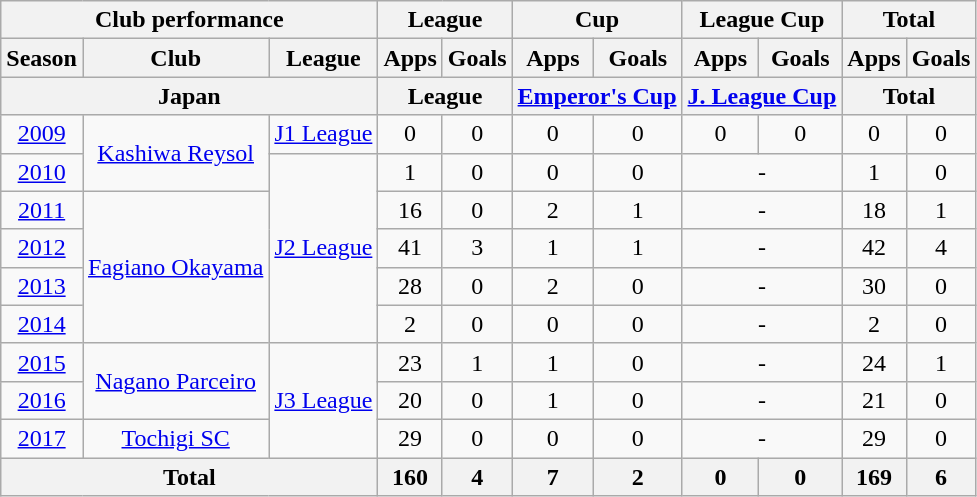<table class="wikitable" style="text-align:center;">
<tr>
<th colspan=3>Club performance</th>
<th colspan=2>League</th>
<th colspan=2>Cup</th>
<th colspan=2>League Cup</th>
<th colspan=2>Total</th>
</tr>
<tr>
<th>Season</th>
<th>Club</th>
<th>League</th>
<th>Apps</th>
<th>Goals</th>
<th>Apps</th>
<th>Goals</th>
<th>Apps</th>
<th>Goals</th>
<th>Apps</th>
<th>Goals</th>
</tr>
<tr>
<th colspan=3>Japan</th>
<th colspan=2>League</th>
<th colspan=2><a href='#'>Emperor's Cup</a></th>
<th colspan=2><a href='#'>J. League Cup</a></th>
<th colspan=2>Total</th>
</tr>
<tr>
<td><a href='#'>2009</a></td>
<td rowspan="2"><a href='#'>Kashiwa Reysol</a></td>
<td><a href='#'>J1 League</a></td>
<td>0</td>
<td>0</td>
<td>0</td>
<td>0</td>
<td>0</td>
<td>0</td>
<td>0</td>
<td>0</td>
</tr>
<tr>
<td><a href='#'>2010</a></td>
<td rowspan="5"><a href='#'>J2 League</a></td>
<td>1</td>
<td>0</td>
<td>0</td>
<td>0</td>
<td colspan="2">-</td>
<td>1</td>
<td>0</td>
</tr>
<tr>
<td><a href='#'>2011</a></td>
<td rowspan="4"><a href='#'>Fagiano Okayama</a></td>
<td>16</td>
<td>0</td>
<td>2</td>
<td>1</td>
<td colspan="2">-</td>
<td>18</td>
<td>1</td>
</tr>
<tr>
<td><a href='#'>2012</a></td>
<td>41</td>
<td>3</td>
<td>1</td>
<td>1</td>
<td colspan="2">-</td>
<td>42</td>
<td>4</td>
</tr>
<tr>
<td><a href='#'>2013</a></td>
<td>28</td>
<td>0</td>
<td>2</td>
<td>0</td>
<td colspan="2">-</td>
<td>30</td>
<td>0</td>
</tr>
<tr>
<td><a href='#'>2014</a></td>
<td>2</td>
<td>0</td>
<td>0</td>
<td>0</td>
<td colspan="2">-</td>
<td>2</td>
<td>0</td>
</tr>
<tr>
<td><a href='#'>2015</a></td>
<td rowspan="2"><a href='#'>Nagano Parceiro</a></td>
<td rowspan="3"><a href='#'>J3 League</a></td>
<td>23</td>
<td>1</td>
<td>1</td>
<td>0</td>
<td colspan="2">-</td>
<td>24</td>
<td>1</td>
</tr>
<tr>
<td><a href='#'>2016</a></td>
<td>20</td>
<td>0</td>
<td>1</td>
<td>0</td>
<td colspan="2">-</td>
<td>21</td>
<td>0</td>
</tr>
<tr>
<td><a href='#'>2017</a></td>
<td rowspan="1"><a href='#'>Tochigi SC</a></td>
<td>29</td>
<td>0</td>
<td>0</td>
<td>0</td>
<td colspan="2">-</td>
<td>29</td>
<td>0</td>
</tr>
<tr>
<th colspan=3>Total</th>
<th>160</th>
<th>4</th>
<th>7</th>
<th>2</th>
<th>0</th>
<th>0</th>
<th>169</th>
<th>6</th>
</tr>
</table>
